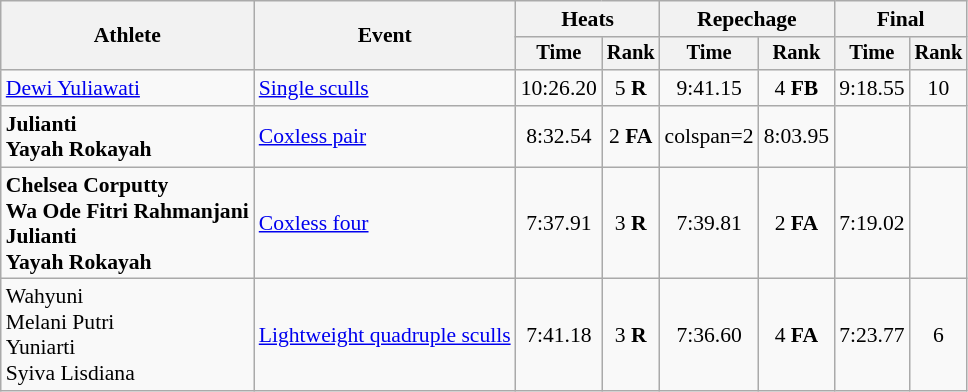<table class=wikitable style=font-size:90%;text-align:center>
<tr>
<th rowspan=2>Athlete</th>
<th rowspan=2>Event</th>
<th colspan=2>Heats</th>
<th colspan=2>Repechage</th>
<th colspan=2>Final</th>
</tr>
<tr style="font-size:95%">
<th>Time</th>
<th>Rank</th>
<th>Time</th>
<th>Rank</th>
<th>Time</th>
<th>Rank</th>
</tr>
<tr>
<td align=left><a href='#'>Dewi Yuliawati</a></td>
<td align=left><a href='#'>Single sculls</a></td>
<td>10:26.20</td>
<td>5 <strong>R</strong></td>
<td>9:41.15</td>
<td>4 <strong>FB</strong></td>
<td>9:18.55</td>
<td>10</td>
</tr>
<tr>
<td align=left><strong>Julianti<br>Yayah Rokayah</strong></td>
<td align=left><a href='#'>Coxless pair</a></td>
<td>8:32.54</td>
<td>2 <strong>FA</strong></td>
<td>colspan=2 </td>
<td>8:03.95</td>
<td></td>
</tr>
<tr>
<td align=left><strong>Chelsea Corputty<br>Wa Ode Fitri Rahmanjani<br>Julianti<br>Yayah Rokayah</strong></td>
<td align=left><a href='#'>Coxless four</a></td>
<td>7:37.91</td>
<td>3 <strong>R</strong></td>
<td>7:39.81</td>
<td>2 <strong>FA</strong></td>
<td>7:19.02</td>
<td></td>
</tr>
<tr>
<td align=left>Wahyuni<br>Melani Putri<br>Yuniarti<br>Syiva Lisdiana</td>
<td align=left><a href='#'>Lightweight quadruple sculls</a></td>
<td>7:41.18</td>
<td>3 <strong>R</strong></td>
<td>7:36.60</td>
<td>4 <strong>FA</strong></td>
<td>7:23.77</td>
<td>6</td>
</tr>
</table>
